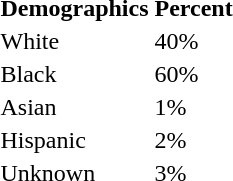<table wikitable>
<tr>
<th>Demographics</th>
<th>Percent</th>
</tr>
<tr>
<td>White</td>
<td>40%</td>
</tr>
<tr>
<td>Black</td>
<td>60%</td>
</tr>
<tr>
<td>Asian</td>
<td>1%</td>
</tr>
<tr>
<td>Hispanic</td>
<td>2%</td>
</tr>
<tr>
<td>Unknown</td>
<td>3%</td>
</tr>
</table>
